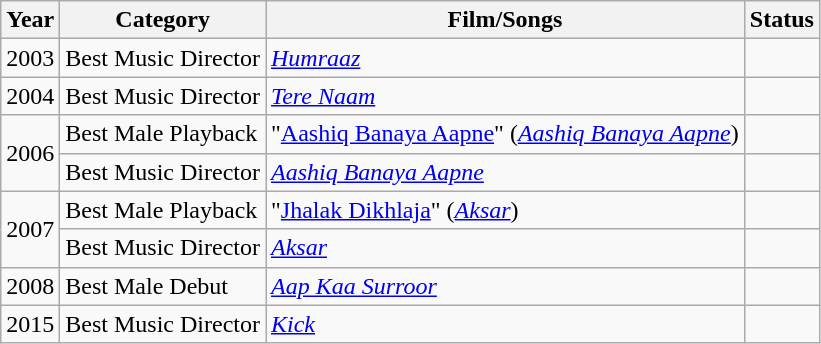<table class="wikitable">
<tr>
<th>Year</th>
<th>Category</th>
<th>Film/Songs</th>
<th>Status</th>
</tr>
<tr>
<td>2003</td>
<td>Best Music Director</td>
<td><em><a href='#'>Humraaz</a></em></td>
<td></td>
</tr>
<tr>
<td>2004</td>
<td>Best Music Director</td>
<td><em><a href='#'>Tere Naam</a></em></td>
<td></td>
</tr>
<tr>
<td rowspan=2>2006</td>
<td>Best Male Playback</td>
<td>"<a href='#'>Aashiq Banaya Aapne</a>" (<em><a href='#'>Aashiq Banaya Aapne</a></em>)</td>
<td></td>
</tr>
<tr>
<td>Best Music Director</td>
<td><em><a href='#'>Aashiq Banaya Aapne</a></em></td>
<td></td>
</tr>
<tr>
<td rowspan=2>2007</td>
<td>Best Male Playback</td>
<td>"<a href='#'>Jhalak Dikhlaja</a>" (<em><a href='#'>Aksar</a></em>)</td>
<td></td>
</tr>
<tr>
<td>Best Music Director</td>
<td><em><a href='#'>Aksar</a></em></td>
<td></td>
</tr>
<tr>
<td>2008</td>
<td>Best Male Debut</td>
<td><em><a href='#'>Aap Kaa Surroor</a></em></td>
<td></td>
</tr>
<tr>
<td>2015</td>
<td>Best Music Director</td>
<td><em><a href='#'>Kick</a></em></td>
<td></td>
</tr>
</table>
